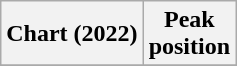<table class="wikitable plainrowheaders" style="text-align:center">
<tr>
<th scope="col">Chart (2022)</th>
<th scope="col">Peak<br>position</th>
</tr>
<tr>
</tr>
</table>
